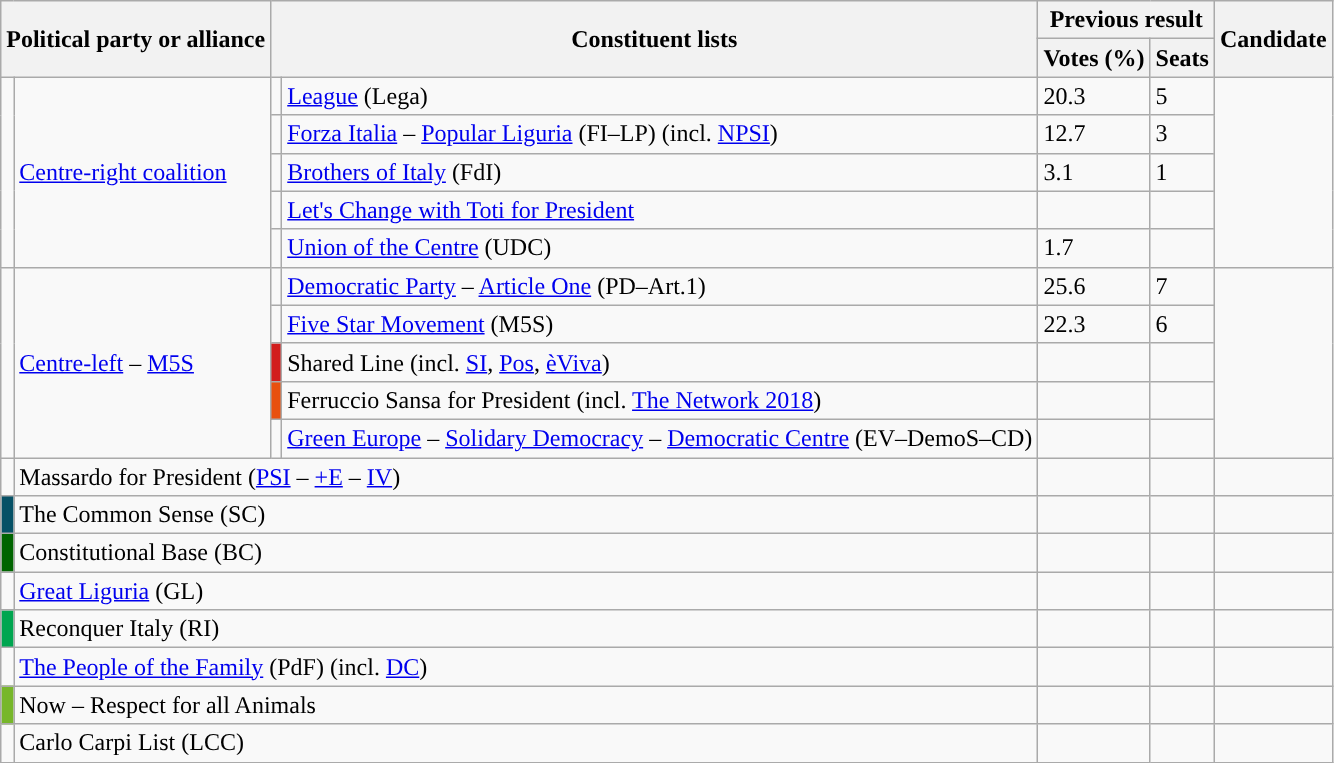<table class=wikitable style=text-align:left>
<tr>
<th colspan=2 rowspan=2>Political party or alliance</th>
<th colspan=2 rowspan=2>Constituent lists</th>
<th colspan=2>Previous result</th>
<th rowspan=2>Candidate</th>
</tr>
<tr>
<th>Votes (%)</th>
<th>Seats</th>
</tr>
<tr>
<td rowspan="5" style="background:"></td>
<td rowspan="5"><a href='#'>Centre-right coalition</a></td>
<td></td>
<td style="text-align:left;"><a href='#'>League</a> (Lega)</td>
<td>20.3</td>
<td>5</td>
<td rowspan="5"></td>
</tr>
<tr>
<td></td>
<td style="text-align:left;"><a href='#'>Forza Italia</a> – <a href='#'>Popular Liguria</a> (FI–LP) (incl. <a href='#'>NPSI</a>)</td>
<td>12.7</td>
<td>3</td>
</tr>
<tr>
<td></td>
<td style="text-align:left;"><a href='#'>Brothers of Italy</a> (FdI)</td>
<td>3.1</td>
<td>1</td>
</tr>
<tr>
<td></td>
<td style="text-align:left;"><a href='#'>Let's Change with Toti for President</a></td>
<td></td>
<td></td>
</tr>
<tr>
<td></td>
<td style="text-align:left;"><a href='#'>Union of the Centre</a> (UDC)</td>
<td>1.7</td>
<td></td>
</tr>
<tr>
<td rowspan="5"></td>
<td rowspan="5"><a href='#'>Centre-left</a> – <a href='#'>M5S</a></td>
<td></td>
<td style="text-align:left;"><a href='#'>Democratic Party</a> – <a href='#'>Article One</a> (PD–Art.1)</td>
<td>25.6</td>
<td>7</td>
<td rowspan="5"></td>
</tr>
<tr>
<td></td>
<td><a href='#'>Five Star Movement</a> (M5S)</td>
<td>22.3</td>
<td>6</td>
</tr>
<tr>
<td bgcolor="#D21E1D"></td>
<td style="text-align:left;">Shared Line (incl. <a href='#'>SI</a>, <a href='#'>Pos</a>, <a href='#'>èViva</a>)</td>
<td></td>
<td></td>
</tr>
<tr>
<td bgcolor="#E8500F"></td>
<td>Ferruccio Sansa for President (incl. <a href='#'>The Network 2018</a>)</td>
<td></td>
<td></td>
</tr>
<tr>
<td></td>
<td><a href='#'>Green Europe</a> – <a href='#'>Solidary Democracy</a> – <a href='#'>Democratic Centre</a> (EV–DemoS–CD)</td>
<td></td>
<td></td>
</tr>
<tr>
<td></td>
<td colspan="3">Massardo for President (<a href='#'>PSI</a> – <a href='#'>+E</a> – <a href='#'>IV</a>)</td>
<td></td>
<td></td>
<td></td>
</tr>
<tr>
<td bgcolor="#065166"></td>
<td colspan="3">The Common Sense (SC)</td>
<td></td>
<td></td>
<td></td>
</tr>
<tr>
<td bgcolor="#006400"></td>
<td colspan="3">Constitutional Base (BC)</td>
<td></td>
<td></td>
<td></td>
</tr>
<tr>
<td></td>
<td colspan="3"><a href='#'>Great Liguria</a> (GL)</td>
<td></td>
<td></td>
<td></td>
</tr>
<tr>
<td bgcolor="#00A650"></td>
<td colspan="3">Reconquer Italy (RI)</td>
<td></td>
<td></td>
<td></td>
</tr>
<tr>
<td></td>
<td colspan="3"><a href='#'>The People of the Family</a> (PdF) (incl. <a href='#'>DC</a>)</td>
<td></td>
<td></td>
<td></td>
</tr>
<tr>
<td bgcolor="#77b72a"></td>
<td colspan="3">Now – Respect for all Animals</td>
<td></td>
<td></td>
<td></td>
</tr>
<tr>
<td></td>
<td colspan="3">Carlo Carpi List (LCC)</td>
<td></td>
<td></td>
<td></td>
</tr>
</table>
